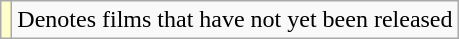<table class="wikitable">
<tr>
<td style="background:#FFFFCC;"></td>
<td>Denotes films that have not yet been released</td>
</tr>
</table>
